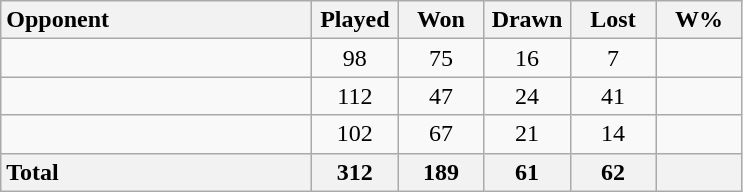<table class="wikitable sortable" style="text-align:center;">
<tr>
<th style="width:200px; text-align:left;">Opponent</th>
<th style="width:50px;">Played</th>
<th style="width:50px;">Won</th>
<th style="width:50px;">Drawn</th>
<th style="width:50px;">Lost</th>
<th style="width:50px;">W%</th>
</tr>
<tr>
<td style="text-align:left;"><strong></strong></td>
<td>98</td>
<td>75</td>
<td>16</td>
<td>7</td>
<td></td>
</tr>
<tr>
<td style="text-align:left;"><strong></strong></td>
<td>112</td>
<td>47</td>
<td>24</td>
<td>41</td>
<td></td>
</tr>
<tr>
<td style="text-align:left;"><strong></strong></td>
<td>102</td>
<td>67</td>
<td>21</td>
<td>14</td>
<td></td>
</tr>
<tr>
<th style="text-align:left;"><strong>Total</strong></th>
<th>312</th>
<th>189</th>
<th>61</th>
<th>62</th>
<th></th>
</tr>
</table>
